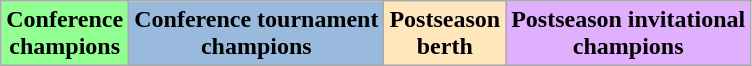<table class="wikitable" style="text-align:center;">
<tr>
<td bgcolor="#91ff91"><strong>Conference<br>champions</strong><br></td>
<td bgcolor="#99badd"><strong>Conference tournament<br>champions</strong><br></td>
<td bgcolor="#ffe6bd"><strong>Postseason<br>berth</strong><br></td>
<td bgcolor="#e0b0ff"><strong>Postseason invitational<br>champions</strong><br></td>
</tr>
</table>
